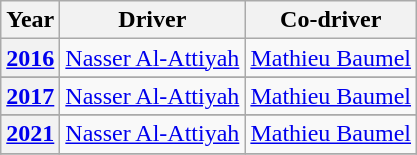<table class="wikitable" style="font-size:100%;">
<tr>
<th>Year</th>
<th>Driver</th>
<th>Co-driver</th>
</tr>
<tr>
<th><a href='#'>2016</a></th>
<td> <a href='#'>Nasser Al-Attiyah</a></td>
<td> <a href='#'>Mathieu Baumel</a></td>
</tr>
<tr>
</tr>
<tr>
<th><a href='#'>2017</a></th>
<td> <a href='#'>Nasser Al-Attiyah</a></td>
<td> <a href='#'>Mathieu Baumel</a></td>
</tr>
<tr>
</tr>
<tr>
<th><a href='#'>2021</a></th>
<td> <a href='#'>Nasser Al-Attiyah</a></td>
<td> <a href='#'>Mathieu Baumel</a></td>
</tr>
<tr>
</tr>
</table>
